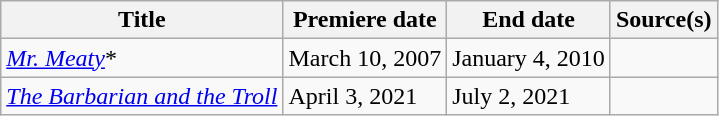<table class="wikitable sortable">
<tr>
<th>Title</th>
<th>Premiere date</th>
<th>End date</th>
<th>Source(s)</th>
</tr>
<tr>
<td><em><a href='#'>Mr. Meaty</a></em>*</td>
<td>March 10, 2007</td>
<td>January 4, 2010</td>
<td></td>
</tr>
<tr>
<td><em><a href='#'>The Barbarian and the Troll</a></em></td>
<td>April 3, 2021</td>
<td>July 2, 2021</td>
</tr>
</table>
